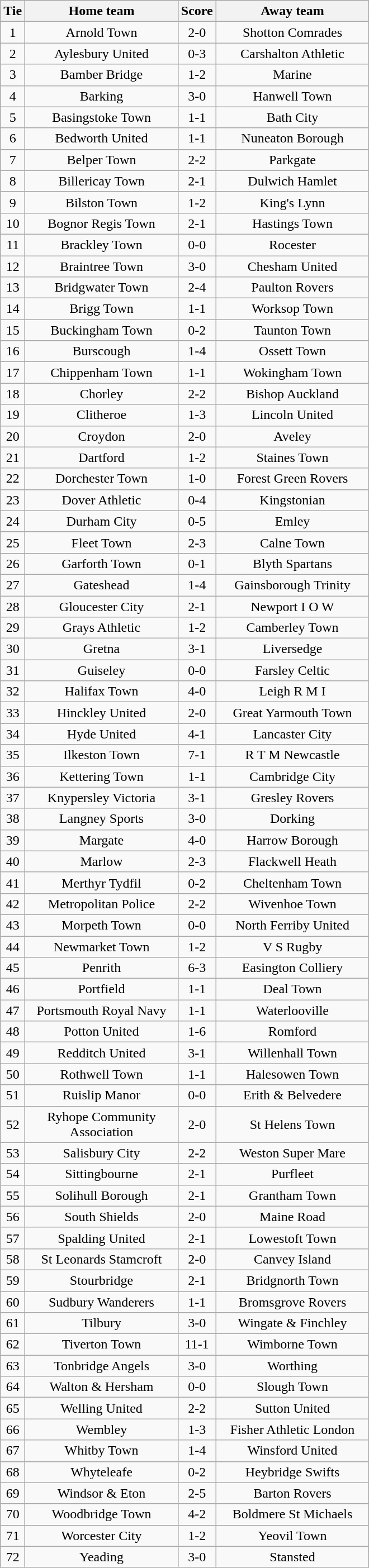<table class="wikitable" style="text-align:center;">
<tr>
<th width=20>Tie</th>
<th width=175>Home team</th>
<th width=20>Score</th>
<th width=175>Away team</th>
</tr>
<tr>
<td>1</td>
<td>Arnold Town</td>
<td>2-0</td>
<td>Shotton Comrades</td>
</tr>
<tr>
<td>2</td>
<td>Aylesbury United</td>
<td>0-3</td>
<td>Carshalton Athletic</td>
</tr>
<tr>
<td>3</td>
<td>Bamber Bridge</td>
<td>1-2</td>
<td>Marine</td>
</tr>
<tr>
<td>4</td>
<td>Barking</td>
<td>3-0</td>
<td>Hanwell Town</td>
</tr>
<tr>
<td>5</td>
<td>Basingstoke Town</td>
<td>1-1</td>
<td>Bath City</td>
</tr>
<tr>
<td>6</td>
<td>Bedworth United</td>
<td>1-1</td>
<td>Nuneaton Borough</td>
</tr>
<tr>
<td>7</td>
<td>Belper Town</td>
<td>2-2</td>
<td>Parkgate</td>
</tr>
<tr>
<td>8</td>
<td>Billericay Town</td>
<td>2-1</td>
<td>Dulwich Hamlet</td>
</tr>
<tr>
<td>9</td>
<td>Bilston Town</td>
<td>1-2</td>
<td>King's Lynn</td>
</tr>
<tr>
<td>10</td>
<td>Bognor Regis Town</td>
<td>2-1</td>
<td>Hastings Town</td>
</tr>
<tr>
<td>11</td>
<td>Brackley Town</td>
<td>0-0</td>
<td>Rocester</td>
</tr>
<tr>
<td>12</td>
<td>Braintree Town</td>
<td>3-0</td>
<td>Chesham United</td>
</tr>
<tr>
<td>13</td>
<td>Bridgwater Town</td>
<td>2-4</td>
<td>Paulton Rovers</td>
</tr>
<tr>
<td>14</td>
<td>Brigg Town</td>
<td>1-1</td>
<td>Worksop Town</td>
</tr>
<tr>
<td>15</td>
<td>Buckingham Town</td>
<td>0-2</td>
<td>Taunton Town</td>
</tr>
<tr>
<td>16</td>
<td>Burscough</td>
<td>1-4</td>
<td>Ossett Town</td>
</tr>
<tr>
<td>17</td>
<td>Chippenham Town</td>
<td>1-1</td>
<td>Wokingham Town</td>
</tr>
<tr>
<td>18</td>
<td>Chorley</td>
<td>2-2</td>
<td>Bishop Auckland</td>
</tr>
<tr>
<td>19</td>
<td>Clitheroe</td>
<td>1-3</td>
<td>Lincoln United</td>
</tr>
<tr>
<td>20</td>
<td>Croydon</td>
<td>2-0</td>
<td>Aveley</td>
</tr>
<tr>
<td>21</td>
<td>Dartford</td>
<td>1-2</td>
<td>Staines Town</td>
</tr>
<tr>
<td>22</td>
<td>Dorchester Town</td>
<td>1-0</td>
<td>Forest Green Rovers</td>
</tr>
<tr>
<td>23</td>
<td>Dover Athletic</td>
<td>0-4</td>
<td>Kingstonian</td>
</tr>
<tr>
<td>24</td>
<td>Durham City</td>
<td>0-5</td>
<td>Emley</td>
</tr>
<tr>
<td>25</td>
<td>Fleet Town</td>
<td>2-3</td>
<td>Calne Town</td>
</tr>
<tr>
<td>26</td>
<td>Garforth Town</td>
<td>0-1</td>
<td>Blyth Spartans</td>
</tr>
<tr>
<td>27</td>
<td>Gateshead</td>
<td>1-4</td>
<td>Gainsborough Trinity</td>
</tr>
<tr>
<td>28</td>
<td>Gloucester City</td>
<td>2-1</td>
<td>Newport I O W</td>
</tr>
<tr>
<td>29</td>
<td>Grays Athletic</td>
<td>1-2</td>
<td>Camberley Town</td>
</tr>
<tr>
<td>30</td>
<td>Gretna</td>
<td>3-1</td>
<td>Liversedge</td>
</tr>
<tr>
<td>31</td>
<td>Guiseley</td>
<td>0-0</td>
<td>Farsley Celtic</td>
</tr>
<tr>
<td>32</td>
<td>Halifax Town</td>
<td>4-0</td>
<td>Leigh R M I</td>
</tr>
<tr>
<td>33</td>
<td>Hinckley United</td>
<td>2-0</td>
<td>Great Yarmouth Town</td>
</tr>
<tr>
<td>34</td>
<td>Hyde United</td>
<td>4-1</td>
<td>Lancaster City</td>
</tr>
<tr>
<td>35</td>
<td>Ilkeston Town</td>
<td>7-1</td>
<td>R T M Newcastle</td>
</tr>
<tr>
<td>36</td>
<td>Kettering Town</td>
<td>1-1</td>
<td>Cambridge City</td>
</tr>
<tr>
<td>37</td>
<td>Knypersley Victoria</td>
<td>3-1</td>
<td>Gresley Rovers</td>
</tr>
<tr>
<td>38</td>
<td>Langney Sports</td>
<td>3-0</td>
<td>Dorking</td>
</tr>
<tr>
<td>39</td>
<td>Margate</td>
<td>4-0</td>
<td>Harrow Borough</td>
</tr>
<tr>
<td>40</td>
<td>Marlow</td>
<td>2-3</td>
<td>Flackwell Heath</td>
</tr>
<tr>
<td>41</td>
<td>Merthyr Tydfil</td>
<td>0-2</td>
<td>Cheltenham Town</td>
</tr>
<tr>
<td>42</td>
<td>Metropolitan Police</td>
<td>2-2</td>
<td>Wivenhoe Town</td>
</tr>
<tr>
<td>43</td>
<td>Morpeth Town</td>
<td>0-0</td>
<td>North Ferriby United</td>
</tr>
<tr>
<td>44</td>
<td>Newmarket Town</td>
<td>1-2</td>
<td>V S Rugby</td>
</tr>
<tr>
<td>45</td>
<td>Penrith</td>
<td>6-3</td>
<td>Easington Colliery</td>
</tr>
<tr>
<td>46</td>
<td>Portfield</td>
<td>1-1</td>
<td>Deal Town</td>
</tr>
<tr>
<td>47</td>
<td>Portsmouth Royal Navy</td>
<td>1-1</td>
<td>Waterlooville</td>
</tr>
<tr>
<td>48</td>
<td>Potton United</td>
<td>1-6</td>
<td>Romford</td>
</tr>
<tr>
<td>49</td>
<td>Redditch United</td>
<td>3-1</td>
<td>Willenhall Town</td>
</tr>
<tr>
<td>50</td>
<td>Rothwell Town</td>
<td>1-1</td>
<td>Halesowen Town</td>
</tr>
<tr>
<td>51</td>
<td>Ruislip Manor</td>
<td>0-0</td>
<td>Erith & Belvedere</td>
</tr>
<tr>
<td>52</td>
<td>Ryhope Community Association</td>
<td>2-0</td>
<td>St Helens Town</td>
</tr>
<tr>
<td>53</td>
<td>Salisbury City</td>
<td>2-2</td>
<td>Weston Super Mare</td>
</tr>
<tr>
<td>54</td>
<td>Sittingbourne</td>
<td>2-1</td>
<td>Purfleet</td>
</tr>
<tr>
<td>55</td>
<td>Solihull Borough</td>
<td>2-1</td>
<td>Grantham Town</td>
</tr>
<tr>
<td>56</td>
<td>South Shields</td>
<td>2-0</td>
<td>Maine Road</td>
</tr>
<tr>
<td>57</td>
<td>Spalding United</td>
<td>2-1</td>
<td>Lowestoft Town</td>
</tr>
<tr>
<td>58</td>
<td>St Leonards Stamcroft</td>
<td>2-0</td>
<td>Canvey Island</td>
</tr>
<tr>
<td>59</td>
<td>Stourbridge</td>
<td>2-1</td>
<td>Bridgnorth Town</td>
</tr>
<tr>
<td>60</td>
<td>Sudbury Wanderers</td>
<td>1-1</td>
<td>Bromsgrove Rovers</td>
</tr>
<tr>
<td>61</td>
<td>Tilbury</td>
<td>3-0</td>
<td>Wingate & Finchley</td>
</tr>
<tr>
<td>62</td>
<td>Tiverton Town</td>
<td>11-1</td>
<td>Wimborne Town</td>
</tr>
<tr>
<td>63</td>
<td>Tonbridge Angels</td>
<td>3-0</td>
<td>Worthing</td>
</tr>
<tr>
<td>64</td>
<td>Walton & Hersham</td>
<td>0-0</td>
<td>Slough Town</td>
</tr>
<tr>
<td>65</td>
<td>Welling United</td>
<td>2-2</td>
<td>Sutton United</td>
</tr>
<tr>
<td>66</td>
<td>Wembley</td>
<td>1-3</td>
<td>Fisher Athletic London</td>
</tr>
<tr>
<td>67</td>
<td>Whitby Town</td>
<td>1-4</td>
<td>Winsford United</td>
</tr>
<tr>
<td>68</td>
<td>Whyteleafe</td>
<td>0-2</td>
<td>Heybridge Swifts</td>
</tr>
<tr>
<td>69</td>
<td>Windsor & Eton</td>
<td>2-5</td>
<td>Barton Rovers</td>
</tr>
<tr>
<td>70</td>
<td>Woodbridge Town</td>
<td>4-2</td>
<td>Boldmere St Michaels</td>
</tr>
<tr>
<td>71</td>
<td>Worcester City</td>
<td>1-2</td>
<td>Yeovil Town</td>
</tr>
<tr>
<td>72</td>
<td>Yeading</td>
<td>3-0</td>
<td>Stansted</td>
</tr>
</table>
